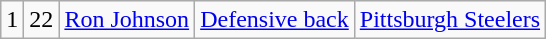<table class="wikitable" style="text-align:center">
<tr>
<td>1</td>
<td>22</td>
<td><a href='#'>Ron Johnson</a></td>
<td><a href='#'>Defensive back</a></td>
<td><a href='#'>Pittsburgh Steelers</a></td>
</tr>
</table>
